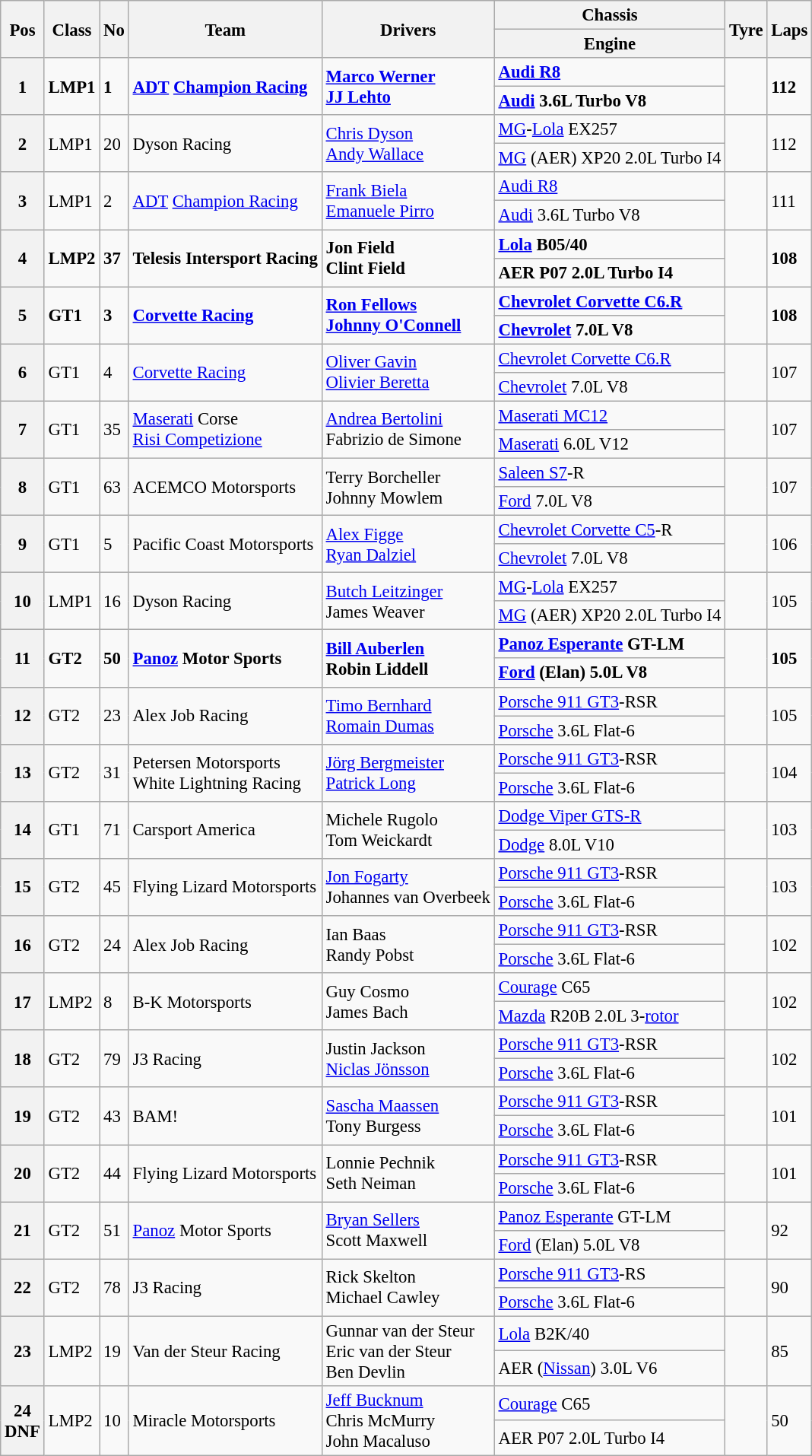<table class="wikitable" style="font-size: 95%;">
<tr>
<th rowspan=2>Pos</th>
<th rowspan=2>Class</th>
<th rowspan=2>No</th>
<th rowspan=2>Team</th>
<th rowspan=2>Drivers</th>
<th>Chassis</th>
<th rowspan=2>Tyre</th>
<th rowspan=2>Laps</th>
</tr>
<tr>
<th>Engine</th>
</tr>
<tr style="font-weight:bold">
<th rowspan=2>1</th>
<td rowspan=2>LMP1</td>
<td rowspan=2>1</td>
<td rowspan=2> <a href='#'>ADT</a> <a href='#'>Champion Racing</a></td>
<td rowspan=2> <a href='#'>Marco Werner</a><br> <a href='#'>JJ Lehto</a></td>
<td><a href='#'>Audi R8</a></td>
<td rowspan=2></td>
<td rowspan=2>112</td>
</tr>
<tr style="font-weight:bold">
<td><a href='#'>Audi</a> 3.6L Turbo V8</td>
</tr>
<tr>
<th rowspan=2>2</th>
<td rowspan=2>LMP1</td>
<td rowspan=2>20</td>
<td rowspan=2> Dyson Racing</td>
<td rowspan=2> <a href='#'>Chris Dyson</a><br> <a href='#'>Andy Wallace</a></td>
<td><a href='#'>MG</a>-<a href='#'>Lola</a> EX257</td>
<td rowspan=2></td>
<td rowspan=2>112</td>
</tr>
<tr>
<td><a href='#'>MG</a> (AER) XP20 2.0L Turbo I4</td>
</tr>
<tr>
<th rowspan=2>3</th>
<td rowspan=2>LMP1</td>
<td rowspan=2>2</td>
<td rowspan=2> <a href='#'>ADT</a> <a href='#'>Champion Racing</a></td>
<td rowspan=2> <a href='#'>Frank Biela</a><br> <a href='#'>Emanuele Pirro</a></td>
<td><a href='#'>Audi R8</a></td>
<td rowspan=2></td>
<td rowspan=2>111</td>
</tr>
<tr>
<td><a href='#'>Audi</a> 3.6L Turbo V8</td>
</tr>
<tr style="font-weight:bold">
<th rowspan=2>4</th>
<td rowspan=2>LMP2</td>
<td rowspan=2>37</td>
<td rowspan=2> Telesis Intersport Racing</td>
<td rowspan=2> Jon Field<br> Clint Field</td>
<td><a href='#'>Lola</a> B05/40</td>
<td rowspan=2></td>
<td rowspan=2>108</td>
</tr>
<tr style="font-weight:bold">
<td>AER P07 2.0L Turbo I4</td>
</tr>
<tr style="font-weight:bold">
<th rowspan=2>5</th>
<td rowspan=2>GT1</td>
<td rowspan=2>3</td>
<td rowspan=2> <a href='#'>Corvette Racing</a></td>
<td rowspan=2> <a href='#'>Ron Fellows</a><br> <a href='#'>Johnny O'Connell</a></td>
<td><a href='#'>Chevrolet Corvette C6.R</a></td>
<td rowspan=2></td>
<td rowspan=2>108</td>
</tr>
<tr style="font-weight:bold">
<td><a href='#'>Chevrolet</a> 7.0L V8</td>
</tr>
<tr>
<th rowspan=2>6</th>
<td rowspan=2>GT1</td>
<td rowspan=2>4</td>
<td rowspan=2> <a href='#'>Corvette Racing</a></td>
<td rowspan=2> <a href='#'>Oliver Gavin</a><br> <a href='#'>Olivier Beretta</a></td>
<td><a href='#'>Chevrolet Corvette C6.R</a></td>
<td rowspan=2></td>
<td rowspan=2>107</td>
</tr>
<tr>
<td><a href='#'>Chevrolet</a> 7.0L V8</td>
</tr>
<tr>
<th rowspan=2>7</th>
<td rowspan=2>GT1</td>
<td rowspan=2>35</td>
<td rowspan=2> <a href='#'>Maserati</a> Corse<br> <a href='#'>Risi Competizione</a></td>
<td rowspan=2> <a href='#'>Andrea Bertolini</a><br> Fabrizio de Simone</td>
<td><a href='#'>Maserati MC12</a></td>
<td rowspan=2></td>
<td rowspan=2>107</td>
</tr>
<tr>
<td><a href='#'>Maserati</a> 6.0L V12</td>
</tr>
<tr>
<th rowspan=2>8</th>
<td rowspan=2>GT1</td>
<td rowspan=2>63</td>
<td rowspan=2> ACEMCO Motorsports</td>
<td rowspan=2> Terry Borcheller<br> Johnny Mowlem</td>
<td><a href='#'>Saleen S7</a>-R</td>
<td rowspan=2></td>
<td rowspan=2>107</td>
</tr>
<tr>
<td><a href='#'>Ford</a> 7.0L V8</td>
</tr>
<tr>
<th rowspan=2>9</th>
<td rowspan=2>GT1</td>
<td rowspan=2>5</td>
<td rowspan=2> Pacific Coast Motorsports</td>
<td rowspan=2> <a href='#'>Alex Figge</a><br> <a href='#'>Ryan Dalziel</a></td>
<td><a href='#'>Chevrolet Corvette C5</a>-R</td>
<td rowspan=2></td>
<td rowspan=2>106</td>
</tr>
<tr>
<td><a href='#'>Chevrolet</a> 7.0L V8</td>
</tr>
<tr>
<th rowspan=2>10</th>
<td rowspan=2>LMP1</td>
<td rowspan=2>16</td>
<td rowspan=2> Dyson Racing</td>
<td rowspan=2> <a href='#'>Butch Leitzinger</a><br> James Weaver</td>
<td><a href='#'>MG</a>-<a href='#'>Lola</a> EX257</td>
<td rowspan=2></td>
<td rowspan=2>105</td>
</tr>
<tr>
<td><a href='#'>MG</a> (AER) XP20 2.0L Turbo I4</td>
</tr>
<tr style="font-weight:bold">
<th rowspan=2>11</th>
<td rowspan=2>GT2</td>
<td rowspan=2>50</td>
<td rowspan=2> <a href='#'>Panoz</a> Motor Sports</td>
<td rowspan=2> <a href='#'>Bill Auberlen</a><br> Robin Liddell</td>
<td><a href='#'>Panoz Esperante</a> GT-LM</td>
<td rowspan=2></td>
<td rowspan=2>105</td>
</tr>
<tr style="font-weight:bold">
<td><a href='#'>Ford</a> (Elan) 5.0L V8</td>
</tr>
<tr>
<th rowspan=2>12</th>
<td rowspan=2>GT2</td>
<td rowspan=2>23</td>
<td rowspan=2> Alex Job Racing</td>
<td rowspan=2> <a href='#'>Timo Bernhard</a><br> <a href='#'>Romain Dumas</a></td>
<td><a href='#'>Porsche 911 GT3</a>-RSR</td>
<td rowspan=2></td>
<td rowspan=2>105</td>
</tr>
<tr>
<td><a href='#'>Porsche</a> 3.6L Flat-6</td>
</tr>
<tr>
<th rowspan=2>13</th>
<td rowspan=2>GT2</td>
<td rowspan=2>31</td>
<td rowspan=2> Petersen Motorsports<br> White Lightning Racing</td>
<td rowspan=2> <a href='#'>Jörg Bergmeister</a><br> <a href='#'>Patrick Long</a></td>
<td><a href='#'>Porsche 911 GT3</a>-RSR</td>
<td rowspan=2></td>
<td rowspan=2>104</td>
</tr>
<tr>
<td><a href='#'>Porsche</a> 3.6L Flat-6</td>
</tr>
<tr>
<th rowspan=2>14</th>
<td rowspan=2>GT1</td>
<td rowspan=2>71</td>
<td rowspan=2> Carsport America</td>
<td rowspan=2> Michele Rugolo<br> Tom Weickardt</td>
<td><a href='#'>Dodge Viper GTS-R</a></td>
<td rowspan=2></td>
<td rowspan=2>103</td>
</tr>
<tr>
<td><a href='#'>Dodge</a> 8.0L V10</td>
</tr>
<tr>
<th rowspan=2>15</th>
<td rowspan=2>GT2</td>
<td rowspan=2>45</td>
<td rowspan=2> Flying Lizard Motorsports</td>
<td rowspan=2> <a href='#'>Jon Fogarty</a><br> Johannes van Overbeek</td>
<td><a href='#'>Porsche 911 GT3</a>-RSR</td>
<td rowspan=2></td>
<td rowspan=2>103</td>
</tr>
<tr>
<td><a href='#'>Porsche</a> 3.6L Flat-6</td>
</tr>
<tr>
<th rowspan=2>16</th>
<td rowspan=2>GT2</td>
<td rowspan=2>24</td>
<td rowspan=2> Alex Job Racing</td>
<td rowspan=2> Ian Baas<br> Randy Pobst</td>
<td><a href='#'>Porsche 911 GT3</a>-RSR</td>
<td rowspan=2></td>
<td rowspan=2>102</td>
</tr>
<tr>
<td><a href='#'>Porsche</a> 3.6L Flat-6</td>
</tr>
<tr>
<th rowspan=2>17</th>
<td rowspan=2>LMP2</td>
<td rowspan=2>8</td>
<td rowspan=2> B-K Motorsports</td>
<td rowspan=2> Guy Cosmo<br> James Bach</td>
<td><a href='#'>Courage</a> C65</td>
<td rowspan=2></td>
<td rowspan=2>102</td>
</tr>
<tr>
<td><a href='#'>Mazda</a> R20B 2.0L 3-<a href='#'>rotor</a></td>
</tr>
<tr>
<th rowspan=2>18</th>
<td rowspan=2>GT2</td>
<td rowspan=2>79</td>
<td rowspan=2> J3 Racing</td>
<td rowspan=2> Justin Jackson<br> <a href='#'>Niclas Jönsson</a></td>
<td><a href='#'>Porsche 911 GT3</a>-RSR</td>
<td rowspan=2></td>
<td rowspan=2>102</td>
</tr>
<tr>
<td><a href='#'>Porsche</a> 3.6L Flat-6</td>
</tr>
<tr>
<th rowspan=2>19</th>
<td rowspan=2>GT2</td>
<td rowspan=2>43</td>
<td rowspan=2> BAM!</td>
<td rowspan=2> <a href='#'>Sascha Maassen</a><br> Tony Burgess</td>
<td><a href='#'>Porsche 911 GT3</a>-RSR</td>
<td rowspan=2></td>
<td rowspan=2>101</td>
</tr>
<tr>
<td><a href='#'>Porsche</a> 3.6L Flat-6</td>
</tr>
<tr>
<th rowspan=2>20</th>
<td rowspan=2>GT2</td>
<td rowspan=2>44</td>
<td rowspan=2> Flying Lizard Motorsports</td>
<td rowspan=2> Lonnie Pechnik<br> Seth Neiman</td>
<td><a href='#'>Porsche 911 GT3</a>-RSR</td>
<td rowspan=2></td>
<td rowspan=2>101</td>
</tr>
<tr>
<td><a href='#'>Porsche</a> 3.6L Flat-6</td>
</tr>
<tr>
<th rowspan=2>21</th>
<td rowspan=2>GT2</td>
<td rowspan=2>51</td>
<td rowspan=2> <a href='#'>Panoz</a> Motor Sports</td>
<td rowspan=2> <a href='#'>Bryan Sellers</a><br> Scott Maxwell</td>
<td><a href='#'>Panoz Esperante</a> GT-LM</td>
<td rowspan=2></td>
<td rowspan=2>92</td>
</tr>
<tr>
<td><a href='#'>Ford</a> (Elan) 5.0L V8</td>
</tr>
<tr>
<th rowspan=2>22</th>
<td rowspan=2>GT2</td>
<td rowspan=2>78</td>
<td rowspan=2> J3 Racing</td>
<td rowspan=2> Rick Skelton<br> Michael Cawley</td>
<td><a href='#'>Porsche 911 GT3</a>-RS</td>
<td rowspan=2></td>
<td rowspan=2>90</td>
</tr>
<tr>
<td><a href='#'>Porsche</a> 3.6L Flat-6</td>
</tr>
<tr>
<th rowspan=2>23</th>
<td rowspan=2>LMP2</td>
<td rowspan=2>19</td>
<td rowspan=2> Van der Steur Racing</td>
<td rowspan=2> Gunnar van der Steur<br> Eric van der Steur<br> Ben Devlin</td>
<td><a href='#'>Lola</a> B2K/40</td>
<td rowspan=2></td>
<td rowspan=2>85</td>
</tr>
<tr>
<td>AER (<a href='#'>Nissan</a>) 3.0L V6</td>
</tr>
<tr>
<th rowspan=2>24<br>DNF</th>
<td rowspan=2>LMP2</td>
<td rowspan=2>10</td>
<td rowspan=2> Miracle Motorsports</td>
<td rowspan=2> <a href='#'>Jeff Bucknum</a><br> Chris McMurry<br> John Macaluso</td>
<td><a href='#'>Courage</a> C65</td>
<td rowspan=2></td>
<td rowspan=2>50</td>
</tr>
<tr>
<td>AER P07 2.0L Turbo I4</td>
</tr>
</table>
